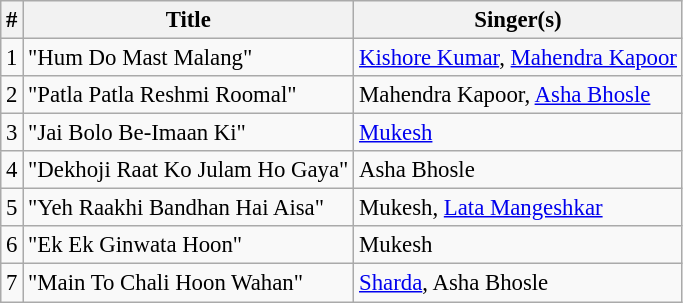<table class="wikitable" style="font-size:95%;">
<tr>
<th>#</th>
<th>Title</th>
<th>Singer(s)</th>
</tr>
<tr>
<td>1</td>
<td>"Hum Do Mast Malang"</td>
<td><a href='#'>Kishore Kumar</a>, <a href='#'>Mahendra Kapoor</a></td>
</tr>
<tr>
<td>2</td>
<td>"Patla Patla Reshmi Roomal"</td>
<td>Mahendra Kapoor, <a href='#'>Asha Bhosle</a></td>
</tr>
<tr>
<td>3</td>
<td>"Jai Bolo Be-Imaan Ki"</td>
<td><a href='#'>Mukesh</a></td>
</tr>
<tr>
<td>4</td>
<td>"Dekhoji Raat Ko Julam Ho Gaya"</td>
<td>Asha Bhosle</td>
</tr>
<tr>
<td>5</td>
<td>"Yeh Raakhi Bandhan Hai Aisa"</td>
<td>Mukesh, <a href='#'>Lata Mangeshkar</a></td>
</tr>
<tr>
<td>6</td>
<td>"Ek Ek Ginwata Hoon"</td>
<td>Mukesh</td>
</tr>
<tr>
<td>7</td>
<td>"Main To Chali Hoon Wahan"</td>
<td><a href='#'>Sharda</a>, Asha Bhosle</td>
</tr>
</table>
